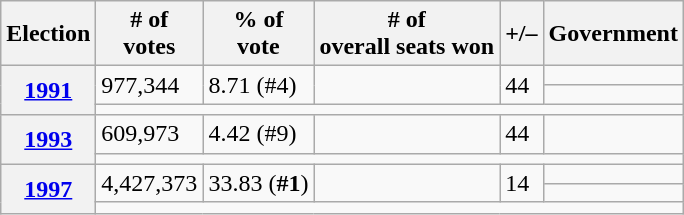<table class=wikitable>
<tr>
<th>Election</th>
<th># of<br>votes</th>
<th>% of<br>vote</th>
<th># of<br>overall seats won</th>
<th>+/–</th>
<th>Government</th>
</tr>
<tr>
<th rowspan="3"><a href='#'>1991</a></th>
<td rowspan="2">977,344</td>
<td rowspan="2">8.71 (#4)</td>
<td rowspan="2"></td>
<td rowspan="2"> 44</td>
<td></td>
</tr>
<tr>
<td></td>
</tr>
<tr>
<td colspan="5"></td>
</tr>
<tr>
<th rowspan="2"><a href='#'>1993</a></th>
<td>609,973</td>
<td>4.42 (#9)</td>
<td></td>
<td> 44</td>
<td></td>
</tr>
<tr>
<td colspan="5"></td>
</tr>
<tr>
<th rowspan="3"><a href='#'>1997</a></th>
<td rowspan="2">4,427,373</td>
<td rowspan="2">33.83 (<strong>#1</strong>)</td>
<td rowspan="2"></td>
<td rowspan="2"> 14</td>
<td></td>
</tr>
<tr>
<td></td>
</tr>
<tr>
<td colspan="5"></td>
</tr>
</table>
